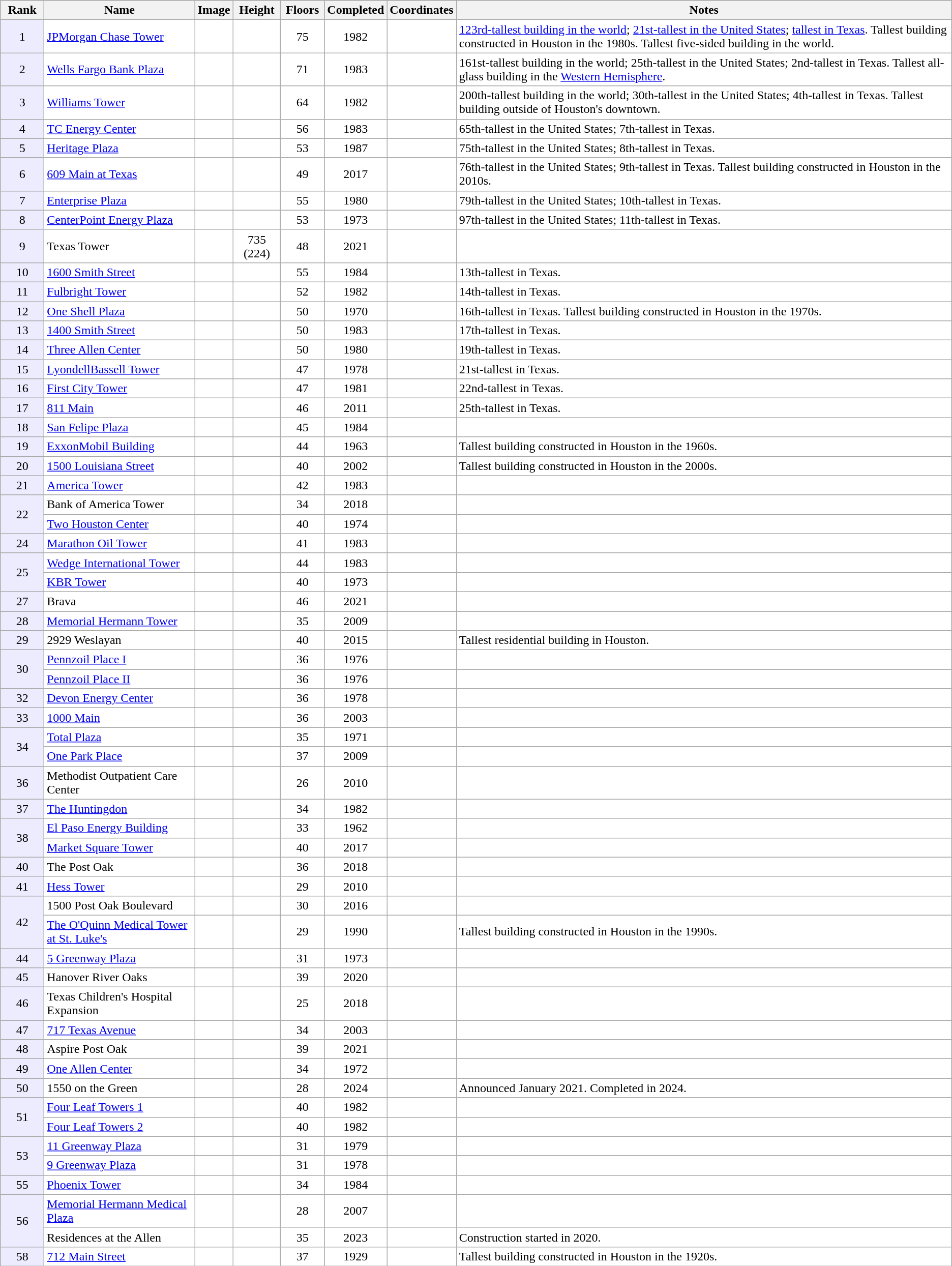<table class="wikitable sortable" style="border:#999; background:#fff;">
<tr style="background:#bdbbd7;">
<th style="width:50px;">Rank</th>
<th>Name</th>
<th>Image</th>
<th>Height<br></th>
<th style="width:50px;">Floors</th>
<th style="width:50px;">Completed</th>
<th>Coordinates</th>
<th class="unsortable">Notes</th>
</tr>
<tr>
<td style="text-align:center; background:#edecff;">1</td>
<td><a href='#'>JPMorgan Chase Tower</a></td>
<td></td>
<td align="center"></td>
<td align="center">75</td>
<td align="center">1982</td>
<td align="center"></td>
<td><a href='#'>123rd-tallest building in the world</a>; <a href='#'>21st-tallest in the United States</a>; <a href='#'>tallest in Texas</a>. Tallest building constructed in Houston in the 1980s. Tallest five-sided building in the world.</td>
</tr>
<tr>
<td style="text-align:center; background:#edecff;">2</td>
<td><a href='#'>Wells Fargo Bank Plaza</a></td>
<td></td>
<td align="center"></td>
<td align="center">71</td>
<td align="center">1983</td>
<td align="center"></td>
<td>161st-tallest building in the world; 25th-tallest in the United States; 2nd-tallest in Texas. Tallest all-glass building in the <a href='#'>Western Hemisphere</a>.</td>
</tr>
<tr>
<td style="text-align:center; background:#edecff;">3</td>
<td><a href='#'>Williams Tower</a></td>
<td></td>
<td align="center"></td>
<td align="center">64</td>
<td align="center">1982</td>
<td align="center"></td>
<td>200th-tallest building in the world; 30th-tallest in the United States; 4th-tallest in Texas. Tallest building outside of Houston's downtown.</td>
</tr>
<tr>
<td style="text-align:center; background:#edecff;">4</td>
<td><a href='#'>TC Energy Center</a></td>
<td></td>
<td align="center"></td>
<td align="center">56</td>
<td align="center">1983</td>
<td align="center"></td>
<td>65th-tallest in the United States; 7th-tallest in Texas.</td>
</tr>
<tr>
<td style="text-align:center; background:#edecff;">5</td>
<td><a href='#'>Heritage Plaza</a></td>
<td></td>
<td align="center"></td>
<td align="center">53</td>
<td align="center">1987</td>
<td align="center"></td>
<td>75th-tallest in the United States; 8th-tallest in Texas.</td>
</tr>
<tr>
<td style="text-align:center; background:#edecff;">6</td>
<td><a href='#'>609 Main at Texas</a></td>
<td></td>
<td align="center"></td>
<td align="center">49</td>
<td align="center">2017</td>
<td align="center"></td>
<td>76th-tallest in the United States; 9th-tallest in Texas. Tallest building constructed in Houston in the 2010s.</td>
</tr>
<tr>
<td style="text-align:center; background:#edecff;">7</td>
<td><a href='#'>Enterprise Plaza</a></td>
<td></td>
<td align="center"></td>
<td align="center">55</td>
<td align="center">1980</td>
<td align="center"></td>
<td>79th-tallest in the United States; 10th-tallest in Texas.</td>
</tr>
<tr>
<td style="text-align:center; background:#edecff;">8</td>
<td><a href='#'>CenterPoint Energy Plaza</a></td>
<td></td>
<td align="center"></td>
<td align="center">53</td>
<td align="center">1973</td>
<td align="center"></td>
<td>97th-tallest in the United States; 11th-tallest in Texas.</td>
</tr>
<tr>
<td style="text-align:center; background:#edecff;">9</td>
<td>Texas Tower</td>
<td></td>
<td align="center">735 (224)</td>
<td align="center">48</td>
<td align="center">2021</td>
<td align="center"></td>
<td></td>
</tr>
<tr>
<td style="text-align:center; background:#edecff;">10</td>
<td><a href='#'>1600 Smith Street</a></td>
<td></td>
<td align="center"></td>
<td align="center">55</td>
<td align="center">1984</td>
<td align="center"></td>
<td>13th-tallest in Texas.</td>
</tr>
<tr>
<td style="text-align:center; background:#edecff;">11</td>
<td><a href='#'>Fulbright Tower</a></td>
<td></td>
<td align="center"></td>
<td align="center">52</td>
<td align="center">1982</td>
<td align="center"></td>
<td>14th-tallest in Texas.</td>
</tr>
<tr>
<td style="text-align:center; background:#edecff;">12</td>
<td><a href='#'>One Shell Plaza</a></td>
<td></td>
<td align="center"></td>
<td align="center">50</td>
<td align="center">1970</td>
<td align="center"></td>
<td>16th-tallest in Texas. Tallest building constructed in Houston in the 1970s.</td>
</tr>
<tr>
<td style="text-align:center; background:#edecff;">13</td>
<td><a href='#'>1400 Smith Street</a></td>
<td></td>
<td align="center"></td>
<td align="center">50</td>
<td align="center">1983</td>
<td align="center"></td>
<td>17th-tallest in Texas.</td>
</tr>
<tr>
<td style="text-align:center; background:#edecff;">14</td>
<td><a href='#'>Three Allen Center</a></td>
<td></td>
<td align="center"></td>
<td align="center">50</td>
<td align="center">1980</td>
<td align="center"></td>
<td>19th-tallest in Texas.</td>
</tr>
<tr>
<td style="text-align:center; background:#edecff;">15</td>
<td><a href='#'>LyondellBassell Tower</a></td>
<td></td>
<td align="center"></td>
<td align="center">47</td>
<td align="center">1978</td>
<td align="center"></td>
<td>21st-tallest in Texas.</td>
</tr>
<tr>
<td style="text-align:center; background:#edecff;">16</td>
<td><a href='#'>First City Tower</a></td>
<td></td>
<td align="center"></td>
<td align="center">47</td>
<td align="center">1981</td>
<td align="center"></td>
<td>22nd-tallest in Texas.</td>
</tr>
<tr>
<td style="text-align:center; background:#edecff;">17</td>
<td><a href='#'>811 Main</a></td>
<td></td>
<td align="center"></td>
<td align="center">46</td>
<td align="center">2011</td>
<td align="center"></td>
<td>25th-tallest in Texas.</td>
</tr>
<tr>
<td style="text-align:center; background:#edecff;">18</td>
<td><a href='#'>San Felipe Plaza</a></td>
<td></td>
<td align="center"></td>
<td align="center">45</td>
<td align="center">1984</td>
<td align="center"></td>
<td></td>
</tr>
<tr>
<td style="text-align:center; background:#edecff;">19</td>
<td><a href='#'>ExxonMobil Building</a></td>
<td></td>
<td align="center"></td>
<td align="center">44</td>
<td align="center">1963</td>
<td align="center"></td>
<td>Tallest building constructed in Houston in the 1960s.</td>
</tr>
<tr>
<td style="text-align:center; background:#edecff;">20</td>
<td><a href='#'>1500 Louisiana Street</a></td>
<td></td>
<td align="center"></td>
<td align="center">40</td>
<td align="center">2002</td>
<td align="center"></td>
<td>Tallest building constructed in Houston in the 2000s.</td>
</tr>
<tr>
<td style="text-align:center; background:#edecff;">21</td>
<td><a href='#'>America Tower</a></td>
<td></td>
<td align="center"></td>
<td align="center">42</td>
<td align="center">1983</td>
<td align="center"></td>
<td></td>
</tr>
<tr>
<td rowspan="2" style="text-align:center; background:#edecff;">22</td>
<td>Bank of America Tower</td>
<td align="center"></td>
<td align="center"></td>
<td align="center">34</td>
<td align="center">2018</td>
<td align="center"></td>
<td></td>
</tr>
<tr>
<td><a href='#'>Two Houston Center</a></td>
<td></td>
<td align="center"></td>
<td align="center">40</td>
<td align="center">1974</td>
<td align="center"></td>
<td></td>
</tr>
<tr>
<td style="text-align:center; background:#edecff;">24</td>
<td><a href='#'>Marathon Oil Tower</a></td>
<td></td>
<td align="center"></td>
<td align="center">41</td>
<td align="center">1983</td>
<td align="center"></td>
<td></td>
</tr>
<tr>
<td rowspan="2" style="text-align:center; background:#edecff;">25</td>
<td><a href='#'>Wedge International Tower</a></td>
<td align="center"></td>
<td align="center"></td>
<td align="center">44</td>
<td align="center">1983</td>
<td align="center"></td>
<td></td>
</tr>
<tr>
<td><a href='#'>KBR Tower</a></td>
<td></td>
<td align="center"></td>
<td align="center">40</td>
<td align="center">1973</td>
<td align="center"></td>
<td></td>
</tr>
<tr>
<td style="text-align:center; background:#edecff;">27</td>
<td>Brava</td>
<td align="center"></td>
<td align="center"></td>
<td align="center">46</td>
<td align="center">2021</td>
<td align="center"></td>
<td></td>
</tr>
<tr>
<td style="text-align:center; background:#edecff;">28</td>
<td><a href='#'>Memorial Hermann Tower</a></td>
<td></td>
<td align="center"></td>
<td align="center">35</td>
<td align="center">2009</td>
<td align="center"></td>
<td></td>
</tr>
<tr>
<td style="text-align:center; background:#edecff;">29</td>
<td>2929 Weslayan</td>
<td></td>
<td align="center"></td>
<td align="center">40</td>
<td align="center">2015</td>
<td align="center"></td>
<td>Tallest residential building in Houston.</td>
</tr>
<tr>
<td rowspan="2" style="text-align:center; background:#edecff;">30</td>
<td><a href='#'>Pennzoil Place I</a></td>
<td></td>
<td align="center"></td>
<td align="center">36</td>
<td align="center">1976</td>
<td align="center"></td>
<td></td>
</tr>
<tr>
<td><a href='#'>Pennzoil Place II</a></td>
<td></td>
<td align="center"></td>
<td align="center">36</td>
<td align="center">1976</td>
<td align="center"></td>
<td></td>
</tr>
<tr>
<td style="text-align:center; background:#edecff;">32</td>
<td><a href='#'>Devon Energy Center</a></td>
<td></td>
<td align="center"></td>
<td align="center">36</td>
<td align="center">1978</td>
<td align="center"></td>
<td></td>
</tr>
<tr>
<td style="text-align:center; background:#edecff;">33</td>
<td><a href='#'>1000 Main</a></td>
<td></td>
<td align="center"></td>
<td align="center">36</td>
<td align="center">2003</td>
<td align="center"></td>
<td></td>
</tr>
<tr>
<td rowspan="2" style="text-align:center; background:#edecff;">34</td>
<td><a href='#'>Total Plaza</a></td>
<td></td>
<td align="center"></td>
<td align="center">35</td>
<td align="center">1971</td>
<td align="center"></td>
<td></td>
</tr>
<tr>
<td><a href='#'>One Park Place</a></td>
<td></td>
<td align="center"></td>
<td align="center">37</td>
<td align="center">2009</td>
<td align="center"></td>
<td></td>
</tr>
<tr>
<td style="text-align:center; background:#edecff;">36</td>
<td>Methodist Outpatient Care Center</td>
<td></td>
<td align="center"></td>
<td align="center">26</td>
<td align="center">2010</td>
<td align="center"></td>
<td></td>
</tr>
<tr>
<td style="text-align:center; background:#edecff;">37</td>
<td><a href='#'>The Huntingdon</a></td>
<td></td>
<td align="center"></td>
<td align="center">34</td>
<td align="center">1982</td>
<td align="center"></td>
<td></td>
</tr>
<tr>
<td rowspan="2" style="text-align:center; background:#edecff;">38</td>
<td><a href='#'>El Paso Energy Building</a></td>
<td></td>
<td align="center"></td>
<td align="center">33</td>
<td align="center">1962</td>
<td align="center"></td>
<td></td>
</tr>
<tr>
<td><a href='#'>Market Square Tower</a></td>
<td></td>
<td align="center"></td>
<td align="center">40</td>
<td align="center">2017</td>
<td align="center"></td>
<td></td>
</tr>
<tr>
<td style="text-align:center; background:#edecff;">40</td>
<td>The Post Oak</td>
<td align="center"></td>
<td align="center"></td>
<td align="center">36</td>
<td align="center">2018</td>
<td></td>
<td></td>
</tr>
<tr>
<td style="text-align:center; background:#edecff;">41</td>
<td><a href='#'>Hess Tower</a></td>
<td></td>
<td align="center"></td>
<td align="center">29</td>
<td align="center">2010</td>
<td align="center"></td>
<td></td>
</tr>
<tr>
<td rowspan="2" style="text-align:center; background:#edecff;">42</td>
<td>1500 Post Oak Boulevard</td>
<td align="center"></td>
<td align="center"></td>
<td align="center">30</td>
<td align="center">2016</td>
<td align="center"></td>
<td></td>
</tr>
<tr>
<td><a href='#'>The O'Quinn Medical Tower at St. Luke's</a></td>
<td></td>
<td align="center"></td>
<td align="center">29</td>
<td align="center">1990</td>
<td align="center"></td>
<td>Tallest building constructed in Houston in the 1990s.</td>
</tr>
<tr>
<td style="text-align:center; background:#edecff;">44</td>
<td><a href='#'>5 Greenway Plaza</a></td>
<td align="center"></td>
<td align="center"></td>
<td align="center">31</td>
<td align="center">1973</td>
<td align="center"></td>
<td></td>
</tr>
<tr>
<td style="text-align:center; background:#edecff;">45</td>
<td>Hanover River Oaks</td>
<td align="center"></td>
<td align="center"></td>
<td align="center">39</td>
<td align="center">2020</td>
<td align="center"></td>
<td></td>
</tr>
<tr>
<td style="text-align:center; background:#edecff;">46</td>
<td>Texas Children's Hospital Expansion</td>
<td align="center"></td>
<td align="center"></td>
<td align="center">25</td>
<td align="center">2018</td>
<td></td>
<td></td>
</tr>
<tr>
<td style="text-align:center; background:#edecff;">47</td>
<td><a href='#'>717 Texas Avenue</a></td>
<td></td>
<td align="center"></td>
<td align="center">34</td>
<td align="center">2003</td>
<td align="center"></td>
<td></td>
</tr>
<tr>
<td style="text-align:center; background:#edecff;">48</td>
<td>Aspire Post Oak</td>
<td align="center"></td>
<td align="center"></td>
<td align="center">39</td>
<td align="center">2021</td>
<td align="center"></td>
<td></td>
</tr>
<tr>
<td style="text-align:center; background:#edecff;">49</td>
<td><a href='#'>One Allen Center</a></td>
<td></td>
<td align="center"></td>
<td align="center">34</td>
<td align="center">1972</td>
<td align="center"></td>
<td></td>
</tr>
<tr>
<td style="text-align:center; background:#edecff;">50</td>
<td>1550 on the Green</td>
<td></td>
<td align="center"></td>
<td align="center">28</td>
<td align="center">2024</td>
<td></td>
<td>Announced January 2021. Completed in 2024.<br></td>
</tr>
<tr>
<td rowspan="2" style="text-align:center; background:#edecff;">51</td>
<td><a href='#'>Four Leaf Towers 1</a></td>
<td></td>
<td align="center"></td>
<td align="center">40</td>
<td align="center">1982</td>
<td align="center"></td>
<td></td>
</tr>
<tr>
<td><a href='#'>Four Leaf Towers 2</a></td>
<td></td>
<td align="center"></td>
<td align="center">40</td>
<td align="center">1982</td>
<td align="center"></td>
<td></td>
</tr>
<tr>
<td rowspan="2" style="text-align:center; background:#edecff;">53</td>
<td><a href='#'>11 Greenway Plaza</a></td>
<td align="center"></td>
<td align="center"></td>
<td align="center">31</td>
<td align="center">1979</td>
<td align="center"></td>
<td></td>
</tr>
<tr>
<td><a href='#'>9 Greenway Plaza</a></td>
<td align="center"></td>
<td align="center"></td>
<td align="center">31</td>
<td align="center">1978</td>
<td align="center"></td>
<td></td>
</tr>
<tr>
<td style="text-align:center; background:#edecff;">55</td>
<td><a href='#'>Phoenix Tower</a></td>
<td align="center"></td>
<td align="center"></td>
<td align="center">34</td>
<td align="center">1984</td>
<td align="center"></td>
<td></td>
</tr>
<tr>
<td rowspan="2" style="text-align:center; background:#edecff;">56</td>
<td><a href='#'>Memorial Hermann Medical Plaza</a></td>
<td align="center"></td>
<td align="center"></td>
<td align="center">28</td>
<td align="center">2007</td>
<td align="center"></td>
<td></td>
</tr>
<tr>
<td>Residences at the Allen</td>
<td align="center"></td>
<td align="center"></td>
<td align="center">35</td>
<td align="center">2023</td>
<td></td>
<td>Construction started in 2020.</td>
</tr>
<tr>
<td style="text-align:center; background:#edecff;">58</td>
<td><a href='#'>712 Main Street</a></td>
<td></td>
<td align="center"></td>
<td align="center">37</td>
<td align="center">1929</td>
<td align="center"></td>
<td>Tallest building constructed in Houston in the 1920s.</td>
</tr>
<tr>
</tr>
</table>
